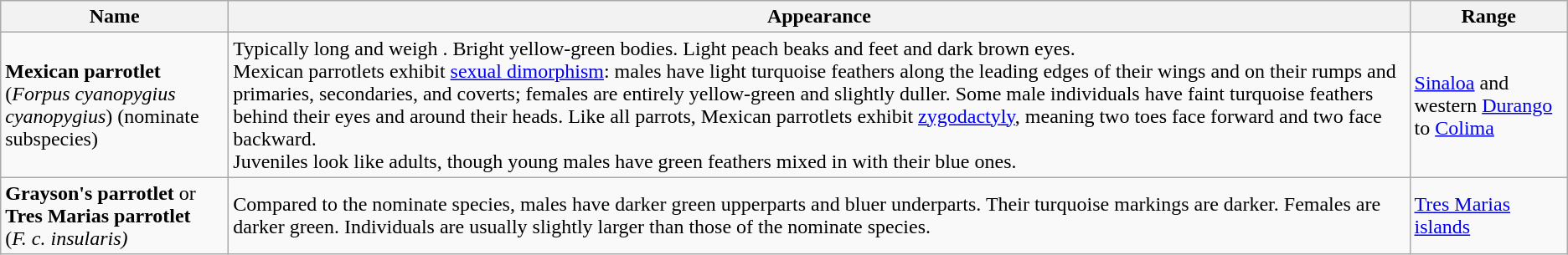<table class="wikitable">
<tr>
<th>Name</th>
<th>Appearance</th>
<th>Range</th>
</tr>
<tr>
<td><strong>Mexican parrotlet</strong><br>(<em>Forpus cyanopygius cyanopygius</em>) (nominate subspecies)</td>
<td>Typically  long and weigh . Bright yellow-green bodies. Light peach beaks and feet and dark brown eyes.<br>Mexican parrotlets exhibit <a href='#'>sexual dimorphism</a>: males have light turquoise feathers along the leading edges of their wings and on their rumps and primaries, secondaries, and coverts; females are entirely yellow-green and slightly duller. Some male individuals have faint turquoise feathers behind their eyes and around their heads. Like all parrots, Mexican parrotlets exhibit <a href='#'>zygodactyly</a>, meaning two toes face forward and two face backward.<br>Juveniles look like adults, though young males have green feathers mixed in with their blue ones.</td>
<td><a href='#'>Sinaloa</a> and western <a href='#'>Durango</a> to <a href='#'>Colima</a></td>
</tr>
<tr>
<td><strong>Grayson's parrotlet</strong> or <strong>Tres Marias parrotlet</strong><br>(<em>F. c. insularis)</em></td>
<td>Compared to the nominate species, males have darker green upperparts and bluer underparts. Their turquoise markings are darker. Females are darker green. Individuals are usually slightly larger than those of the nominate species.</td>
<td><a href='#'>Tres Marias islands</a></td>
</tr>
</table>
